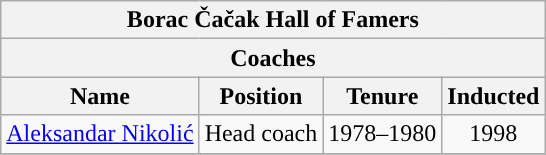<table class="wikitable" style="text-align:center">
<tr>
<th colspan="5">Borac Čačak Hall of Famers</th>
</tr>
<tr>
<th colspan="5">Coaches</th>
</tr>
<tr>
<th colspan=2>Name</th>
<th>Position</th>
<th>Tenure</th>
<th>Inducted</th>
</tr>
<tr>
<td colspan=2><a href='#'>Aleksandar Nikolić</a></td>
<td>Head coach</td>
<td>1978–1980</td>
<td>1998</td>
</tr>
<tr>
</tr>
</table>
